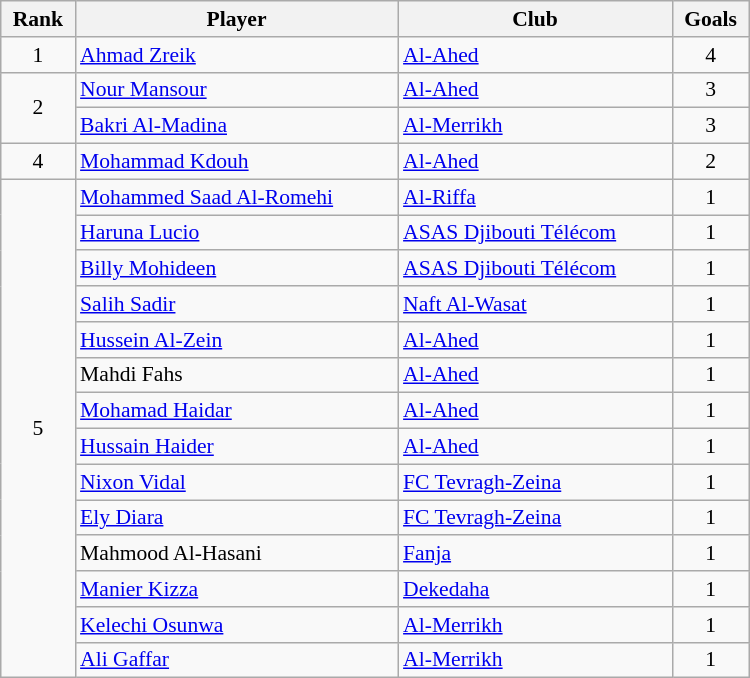<table class="wikitable" style="text-align:center; font-size:90%;" width=500>
<tr>
<th>Rank</th>
<th>Player</th>
<th>Club</th>
<th>Goals</th>
</tr>
<tr>
<td rowspan=1>1</td>
<td align="left"> <a href='#'>Ahmad Zreik</a></td>
<td align="left"> <a href='#'>Al-Ahed</a></td>
<td>4</td>
</tr>
<tr>
<td rowspan=2>2</td>
<td align="left"> <a href='#'>Nour Mansour</a></td>
<td align="left"> <a href='#'>Al-Ahed</a></td>
<td>3</td>
</tr>
<tr>
<td align="left"> <a href='#'>Bakri Al-Madina</a></td>
<td align="left"> <a href='#'>Al-Merrikh</a></td>
<td>3</td>
</tr>
<tr>
<td rowspan=1>4</td>
<td align="left"> <a href='#'>Mohammad Kdouh</a></td>
<td align="left"> <a href='#'>Al-Ahed</a></td>
<td>2</td>
</tr>
<tr>
<td rowspan=14>5</td>
<td align="left"> <a href='#'>Mohammed Saad Al-Romehi</a></td>
<td align="left"> <a href='#'>Al-Riffa</a></td>
<td>1</td>
</tr>
<tr>
<td align="left"> <a href='#'>Haruna Lucio</a></td>
<td align="left"> <a href='#'>ASAS Djibouti Télécom</a></td>
<td>1</td>
</tr>
<tr>
<td align="left"> <a href='#'>Billy Mohideen</a></td>
<td align="left"> <a href='#'>ASAS Djibouti Télécom</a></td>
<td>1</td>
</tr>
<tr>
<td align="left"> <a href='#'>Salih Sadir</a></td>
<td align="left"> <a href='#'>Naft Al-Wasat</a></td>
<td>1</td>
</tr>
<tr>
<td align="left"> <a href='#'>Hussein Al-Zein</a></td>
<td align="left"> <a href='#'>Al-Ahed</a></td>
<td>1</td>
</tr>
<tr>
<td align="left"> Mahdi Fahs</td>
<td align="left"> <a href='#'>Al-Ahed</a></td>
<td>1</td>
</tr>
<tr>
<td align="left"> <a href='#'>Mohamad Haidar</a></td>
<td align="left"> <a href='#'>Al-Ahed</a></td>
<td>1</td>
</tr>
<tr>
<td align="left"> <a href='#'>Hussain Haider</a></td>
<td align="left"> <a href='#'>Al-Ahed</a></td>
<td>1</td>
</tr>
<tr>
<td align="left"> <a href='#'>Nixon Vidal</a></td>
<td align="left"> <a href='#'>FC Tevragh-Zeina</a></td>
<td>1</td>
</tr>
<tr>
<td align="left"> <a href='#'>Ely Diara</a></td>
<td align="left"> <a href='#'>FC Tevragh-Zeina</a></td>
<td>1</td>
</tr>
<tr>
<td align="left"> Mahmood Al-Hasani</td>
<td align="left"> <a href='#'>Fanja</a></td>
<td>1</td>
</tr>
<tr>
<td align="left"> <a href='#'>Manier Kizza</a></td>
<td align="left"> <a href='#'>Dekedaha</a></td>
<td>1</td>
</tr>
<tr>
<td align="left"> <a href='#'>Kelechi Osunwa</a></td>
<td align="left"> <a href='#'>Al-Merrikh</a></td>
<td>1</td>
</tr>
<tr>
<td align="left"> <a href='#'>Ali Gaffar</a></td>
<td align="left"> <a href='#'>Al-Merrikh</a></td>
<td>1</td>
</tr>
</table>
